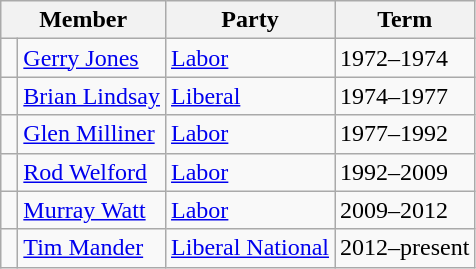<table class="wikitable">
<tr>
<th colspan="2">Member</th>
<th>Party</th>
<th>Term</th>
</tr>
<tr>
<td> </td>
<td><a href='#'>Gerry Jones</a></td>
<td><a href='#'>Labor</a></td>
<td>1972–1974</td>
</tr>
<tr>
<td> </td>
<td><a href='#'>Brian Lindsay</a></td>
<td><a href='#'>Liberal</a></td>
<td>1974–1977</td>
</tr>
<tr>
<td> </td>
<td><a href='#'>Glen Milliner</a></td>
<td><a href='#'>Labor</a></td>
<td>1977–1992</td>
</tr>
<tr>
<td> </td>
<td><a href='#'>Rod Welford</a></td>
<td><a href='#'>Labor</a></td>
<td>1992–2009</td>
</tr>
<tr>
<td> </td>
<td><a href='#'>Murray Watt</a></td>
<td><a href='#'>Labor</a></td>
<td>2009–2012</td>
</tr>
<tr>
<td> </td>
<td><a href='#'>Tim Mander</a></td>
<td><a href='#'>Liberal National</a></td>
<td>2012–present</td>
</tr>
</table>
